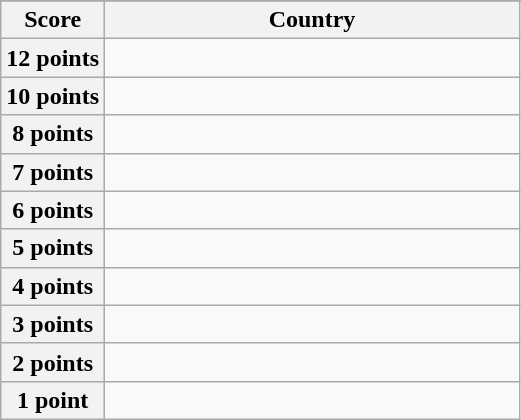<table class="wikitable">
<tr>
</tr>
<tr>
<th scope="col" width="20%">Score</th>
<th scope="col">Country</th>
</tr>
<tr>
<th scope="row">12 points</th>
<td></td>
</tr>
<tr>
<th scope="row">10 points</th>
<td></td>
</tr>
<tr>
<th scope="row">8 points</th>
<td></td>
</tr>
<tr>
<th scope="row">7 points</th>
<td></td>
</tr>
<tr>
<th scope="row">6 points</th>
<td></td>
</tr>
<tr>
<th scope="row">5 points</th>
<td></td>
</tr>
<tr>
<th scope="row">4 points</th>
<td></td>
</tr>
<tr>
<th scope="row">3 points</th>
<td></td>
</tr>
<tr>
<th scope="row">2 points</th>
<td></td>
</tr>
<tr>
<th scope="row">1 point</th>
<td></td>
</tr>
</table>
